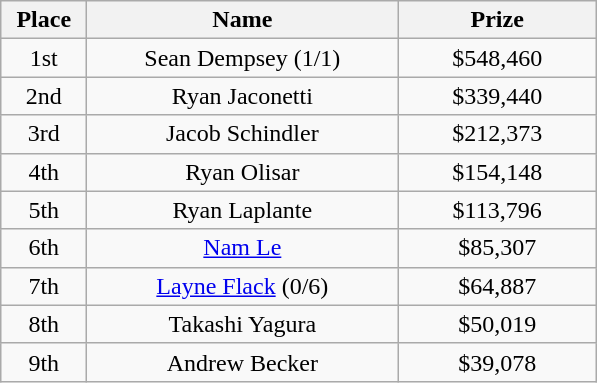<table class="wikitable">
<tr>
<th width="50">Place</th>
<th width="200">Name</th>
<th width="125">Prize</th>
</tr>
<tr>
<td align = "center">1st</td>
<td align = "center">Sean Dempsey (1/1)</td>
<td align = "center">$548,460</td>
</tr>
<tr>
<td align = "center">2nd</td>
<td align = "center">Ryan Jaconetti</td>
<td align = "center">$339,440</td>
</tr>
<tr>
<td align = "center">3rd</td>
<td align = "center">Jacob Schindler</td>
<td align = "center">$212,373</td>
</tr>
<tr>
<td align = "center">4th</td>
<td align = "center">Ryan Olisar</td>
<td align = "center">$154,148</td>
</tr>
<tr>
<td align = "center">5th</td>
<td align = "center">Ryan Laplante</td>
<td align = "center">$113,796</td>
</tr>
<tr>
<td align = "center">6th</td>
<td align = "center"><a href='#'>Nam Le</a></td>
<td align = "center">$85,307</td>
</tr>
<tr>
<td align = "center">7th</td>
<td align = "center"><a href='#'>Layne Flack</a> (0/6)</td>
<td align = "center">$64,887</td>
</tr>
<tr>
<td align = "center">8th</td>
<td align = "center">Takashi Yagura</td>
<td align = "center">$50,019</td>
</tr>
<tr>
<td align = "center">9th</td>
<td align = "center">Andrew Becker</td>
<td align = "center">$39,078</td>
</tr>
</table>
